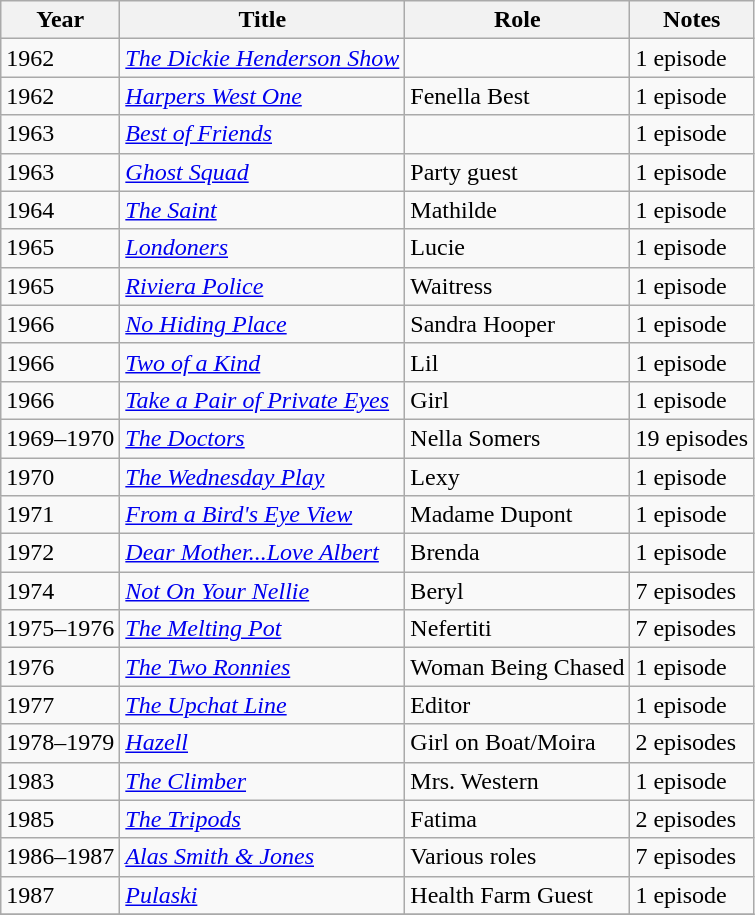<table class="wikitable">
<tr>
<th>Year</th>
<th>Title</th>
<th>Role</th>
<th>Notes</th>
</tr>
<tr>
<td>1962</td>
<td><em><a href='#'>The Dickie Henderson Show</a></em></td>
<td></td>
<td>1 episode</td>
</tr>
<tr>
<td>1962</td>
<td><em><a href='#'>Harpers West One</a></em></td>
<td>Fenella Best</td>
<td>1 episode</td>
</tr>
<tr>
<td>1963</td>
<td><em><a href='#'>Best of Friends</a></em></td>
<td></td>
<td>1 episode</td>
</tr>
<tr>
<td>1963</td>
<td><em><a href='#'>Ghost Squad</a></em></td>
<td>Party guest</td>
<td>1 episode</td>
</tr>
<tr>
<td>1964</td>
<td><em><a href='#'>The Saint</a></em></td>
<td>Mathilde</td>
<td>1 episode</td>
</tr>
<tr>
<td>1965</td>
<td><em><a href='#'>Londoners</a></em></td>
<td>Lucie</td>
<td>1 episode</td>
</tr>
<tr>
<td>1965</td>
<td><em><a href='#'>Riviera Police</a></em></td>
<td>Waitress</td>
<td>1 episode</td>
</tr>
<tr>
<td>1966</td>
<td><em><a href='#'>No Hiding Place</a></em></td>
<td>Sandra Hooper</td>
<td>1 episode</td>
</tr>
<tr>
<td>1966</td>
<td><em><a href='#'>Two of a Kind</a></em></td>
<td>Lil</td>
<td>1 episode</td>
</tr>
<tr>
<td>1966</td>
<td><em><a href='#'>Take a Pair of Private Eyes</a></em></td>
<td>Girl</td>
<td>1 episode</td>
</tr>
<tr>
<td>1969–1970</td>
<td><em><a href='#'>The Doctors</a></em></td>
<td>Nella Somers</td>
<td>19 episodes</td>
</tr>
<tr>
<td>1970</td>
<td><em><a href='#'>The Wednesday Play</a></em></td>
<td>Lexy</td>
<td>1 episode</td>
</tr>
<tr>
<td>1971</td>
<td><em><a href='#'>From a Bird's Eye View</a></em></td>
<td>Madame Dupont</td>
<td>1 episode</td>
</tr>
<tr>
<td>1972</td>
<td><em><a href='#'>Dear Mother...Love Albert</a></em></td>
<td>Brenda</td>
<td>1 episode</td>
</tr>
<tr>
<td>1974</td>
<td><em><a href='#'>Not On Your Nellie</a></em></td>
<td>Beryl</td>
<td>7 episodes</td>
</tr>
<tr>
<td>1975–1976</td>
<td><em><a href='#'>The Melting Pot</a></em></td>
<td>Nefertiti</td>
<td>7 episodes</td>
</tr>
<tr>
<td>1976</td>
<td><em><a href='#'>The Two Ronnies</a></em></td>
<td>Woman Being Chased</td>
<td>1 episode</td>
</tr>
<tr>
<td>1977</td>
<td><em><a href='#'>The Upchat Line</a></em></td>
<td>Editor</td>
<td>1 episode</td>
</tr>
<tr>
<td>1978–1979</td>
<td><em><a href='#'>Hazell</a></em></td>
<td>Girl on Boat/Moira</td>
<td>2 episodes</td>
</tr>
<tr>
<td>1983</td>
<td><em><a href='#'>The Climber</a></em></td>
<td>Mrs. Western</td>
<td>1 episode</td>
</tr>
<tr>
<td>1985</td>
<td><em><a href='#'>The Tripods</a></em></td>
<td>Fatima</td>
<td>2 episodes</td>
</tr>
<tr>
<td>1986–1987</td>
<td><em><a href='#'>Alas Smith & Jones</a></em></td>
<td>Various roles</td>
<td>7 episodes</td>
</tr>
<tr>
<td>1987</td>
<td><em><a href='#'>Pulaski</a></em></td>
<td>Health Farm Guest</td>
<td>1 episode</td>
</tr>
<tr>
</tr>
</table>
